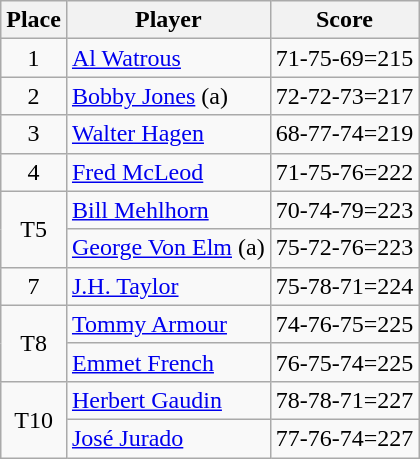<table class=wikitable>
<tr>
<th>Place</th>
<th>Player</th>
<th>Score</th>
</tr>
<tr>
<td align=center>1</td>
<td> <a href='#'>Al Watrous</a></td>
<td>71-75-69=215</td>
</tr>
<tr>
<td align=center>2</td>
<td> <a href='#'>Bobby Jones</a> (a)</td>
<td>72-72-73=217</td>
</tr>
<tr>
<td align=center>3</td>
<td> <a href='#'>Walter Hagen</a></td>
<td>68-77-74=219</td>
</tr>
<tr>
<td align=center>4</td>
<td> <a href='#'>Fred McLeod</a></td>
<td>71-75-76=222</td>
</tr>
<tr>
<td rowspan=2 align=center>T5</td>
<td> <a href='#'>Bill Mehlhorn</a></td>
<td>70-74-79=223</td>
</tr>
<tr>
<td> <a href='#'>George Von Elm</a> (a)</td>
<td>75-72-76=223</td>
</tr>
<tr>
<td align=center>7</td>
<td> <a href='#'>J.H. Taylor</a></td>
<td>75-78-71=224</td>
</tr>
<tr>
<td rowspan=2 align=center>T8</td>
<td> <a href='#'>Tommy Armour</a></td>
<td>74-76-75=225</td>
</tr>
<tr>
<td> <a href='#'>Emmet French</a></td>
<td>76-75-74=225</td>
</tr>
<tr>
<td rowspan=2 align=center>T10</td>
<td> <a href='#'>Herbert Gaudin</a></td>
<td>78-78-71=227</td>
</tr>
<tr>
<td> <a href='#'>José Jurado</a></td>
<td>77-76-74=227</td>
</tr>
</table>
